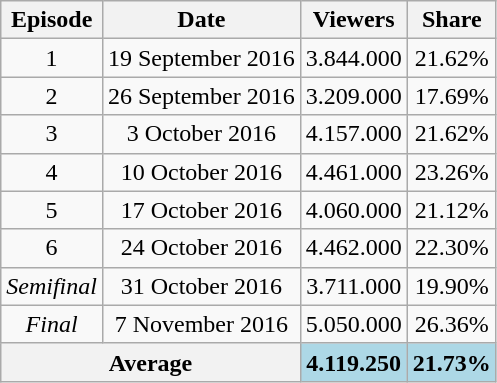<table class="wikitable" style="text-align:center;">
<tr>
<th>Episode</th>
<th>Date</th>
<th>Viewers</th>
<th>Share</th>
</tr>
<tr>
<td>1</td>
<td>19 September 2016</td>
<td>3.844.000</td>
<td>21.62%</td>
</tr>
<tr>
<td>2</td>
<td>26 September 2016</td>
<td>3.209.000</td>
<td>17.69%</td>
</tr>
<tr>
<td>3</td>
<td>3 October 2016</td>
<td>4.157.000</td>
<td>21.62%</td>
</tr>
<tr>
<td>4</td>
<td>10 October 2016</td>
<td>4.461.000</td>
<td>23.26%</td>
</tr>
<tr>
<td>5</td>
<td>17 October 2016</td>
<td>4.060.000</td>
<td>21.12%</td>
</tr>
<tr>
<td>6</td>
<td>24 October 2016</td>
<td>4.462.000</td>
<td>22.30%</td>
</tr>
<tr>
<td><em>Semifinal</em></td>
<td>31 October 2016</td>
<td>3.711.000</td>
<td>19.90%</td>
</tr>
<tr>
<td><em>Final</em></td>
<td>7 November 2016</td>
<td>5.050.000</td>
<td>26.36%</td>
</tr>
<tr>
<th colspan="2" bgcolor="lightblue">Average</th>
<td bgcolor="lightblue"><strong>4.119.250</strong></td>
<td bgcolor="lightblue"><strong>21.73%</strong></td>
</tr>
</table>
